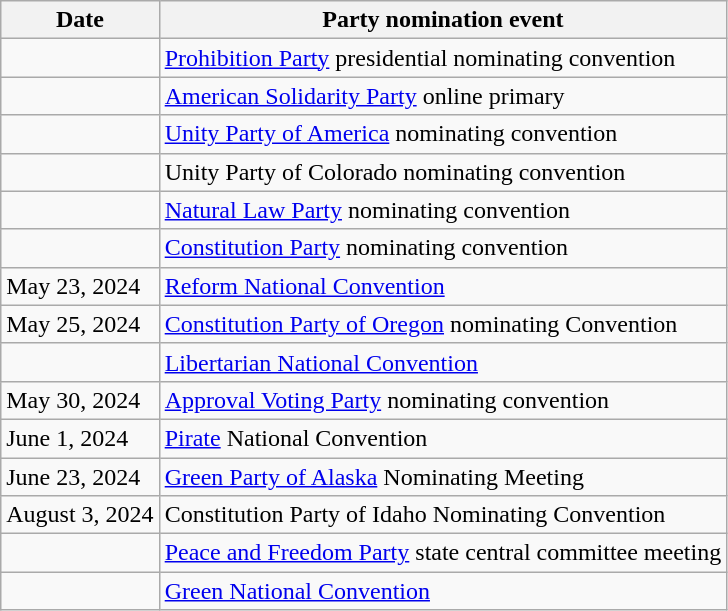<table class="wikitable sortable">
<tr>
<th>Date</th>
<th>Party nomination event</th>
</tr>
<tr>
<td></td>
<td><a href='#'>Prohibition Party</a> presidential nominating convention</td>
</tr>
<tr>
<td></td>
<td><a href='#'>American Solidarity Party</a> online primary</td>
</tr>
<tr>
<td></td>
<td><a href='#'>Unity Party of America</a> nominating convention</td>
</tr>
<tr>
<td></td>
<td>Unity Party of Colorado nominating convention</td>
</tr>
<tr>
<td></td>
<td><a href='#'>Natural Law Party</a> nominating convention</td>
</tr>
<tr>
<td></td>
<td><a href='#'>Constitution Party</a> nominating convention</td>
</tr>
<tr>
<td>May 23, 2024</td>
<td><a href='#'>Reform National Convention</a></td>
</tr>
<tr>
<td>May 25, 2024</td>
<td><a href='#'>Constitution Party of Oregon</a> nominating Convention</td>
</tr>
<tr>
<td></td>
<td><a href='#'>Libertarian National Convention</a></td>
</tr>
<tr>
<td>May 30, 2024</td>
<td><a href='#'>Approval Voting Party</a> nominating convention</td>
</tr>
<tr>
<td>June 1, 2024</td>
<td><a href='#'>Pirate</a> National Convention</td>
</tr>
<tr>
<td>June 23, 2024</td>
<td><a href='#'>Green Party of Alaska</a> Nominating Meeting</td>
</tr>
<tr>
<td>August 3, 2024</td>
<td>Constitution Party of Idaho Nominating Convention</td>
</tr>
<tr>
<td></td>
<td><a href='#'>Peace and Freedom Party</a> state central committee meeting</td>
</tr>
<tr>
<td></td>
<td><a href='#'>Green National Convention</a></td>
</tr>
</table>
